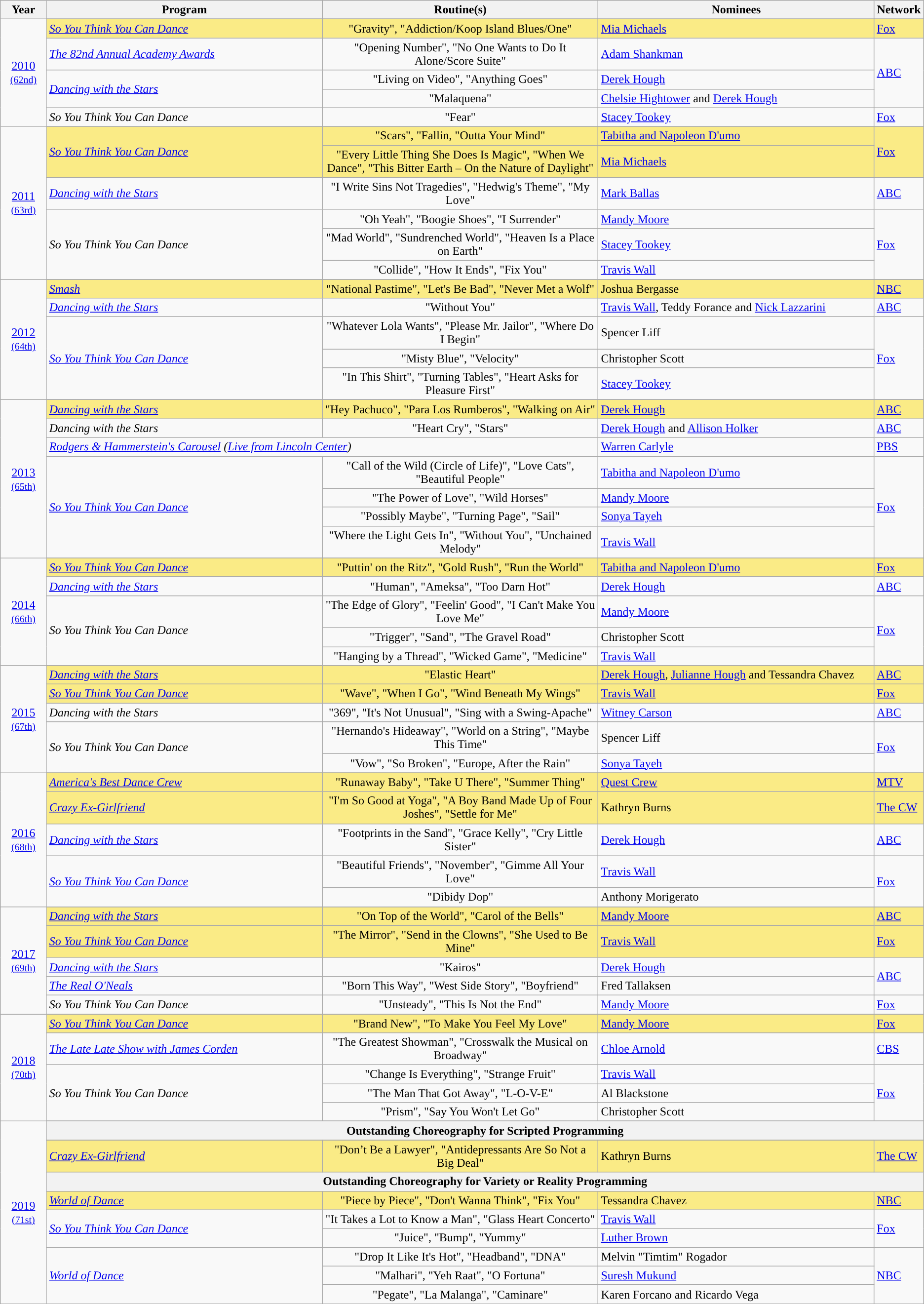<table class="wikitable">
<tr>
<th width="5%">Year</th>
<th width="30%">Program</th>
<th width="30%">Routine(s)</th>
<th width="30%">Nominees</th>
<th width="5%">Network</th>
</tr>
<tr>
<td rowspan="6" style="text-align:center;"><a href='#'>2010</a><br><small><a href='#'>(62nd)</a></small><br></td>
</tr>
<tr style="background:#FAEB86">
<td><em><a href='#'>So You Think You Can Dance</a></em></td>
<td align=center>"Gravity", "Addiction/Koop Island Blues/One"</td>
<td><a href='#'>Mia Michaels</a></td>
<td><a href='#'>Fox</a></td>
</tr>
<tr>
<td><em><a href='#'>The 82nd Annual Academy Awards</a></em></td>
<td align=center>"Opening Number", "No One Wants to Do It Alone/Score Suite"</td>
<td><a href='#'>Adam Shankman</a></td>
<td rowspan=3><a href='#'>ABC</a></td>
</tr>
<tr>
<td rowspan=2><em><a href='#'>Dancing with the Stars</a></em></td>
<td align=center>"Living on Video", "Anything Goes"</td>
<td><a href='#'>Derek Hough</a></td>
</tr>
<tr>
<td align=center>"Malaquena"</td>
<td><a href='#'>Chelsie Hightower</a> and <a href='#'>Derek Hough</a></td>
</tr>
<tr>
<td><em>So You Think You Can Dance</em></td>
<td align=center>"Fear"</td>
<td><a href='#'>Stacey Tookey</a></td>
<td><a href='#'>Fox</a></td>
</tr>
<tr>
<td rowspan="7" style="text-align:center;"><a href='#'>2011</a><br><small><a href='#'>(63rd)</a></small><br></td>
</tr>
<tr style="background:#FAEB86">
<td rowspan=2><em><a href='#'>So You Think You Can Dance</a></em></td>
<td align=center>"Scars", "Fallin, "Outta Your Mind"</td>
<td><a href='#'>Tabitha and Napoleon D'umo</a></td>
<td rowspan=2><a href='#'>Fox</a></td>
</tr>
<tr style="background:#FAEB86">
<td align=center>"Every Little Thing She Does Is Magic", "When We Dance", "This Bitter Earth – On the Nature of Daylight"</td>
<td><a href='#'>Mia Michaels</a></td>
</tr>
<tr>
<td><em><a href='#'>Dancing with the Stars</a></em></td>
<td align=center>"I Write Sins Not Tragedies", "Hedwig's Theme", "My Love"</td>
<td><a href='#'>Mark Ballas</a></td>
<td><a href='#'>ABC</a></td>
</tr>
<tr>
<td rowspan=3><em>So You Think You Can Dance</em></td>
<td align=center>"Oh Yeah", "Boogie Shoes", "I Surrender"</td>
<td><a href='#'>Mandy Moore</a></td>
<td rowspan=3><a href='#'>Fox</a></td>
</tr>
<tr>
<td align=center>"Mad World", "Sundrenched World", "Heaven Is a Place on Earth"</td>
<td><a href='#'>Stacey Tookey</a></td>
</tr>
<tr>
<td align=center>"Collide", "How It Ends", "Fix You"</td>
<td><a href='#'>Travis Wall</a></td>
</tr>
<tr>
<td rowspan="6" style="text-align:center;"><a href='#'>2012</a><br><small><a href='#'>(64th)</a></small><br></td>
</tr>
<tr style="background:#FAEB86">
<td><em><a href='#'>Smash</a></em></td>
<td align=center>"National Pastime", "Let's Be Bad", "Never Met a Wolf"</td>
<td>Joshua Bergasse</td>
<td><a href='#'>NBC</a></td>
</tr>
<tr>
<td><em><a href='#'>Dancing with the Stars</a></em></td>
<td align=center>"Without You"</td>
<td><a href='#'>Travis Wall</a>, Teddy Forance and <a href='#'>Nick Lazzarini</a></td>
<td><a href='#'>ABC</a></td>
</tr>
<tr>
<td rowspan=3><em><a href='#'>So You Think You Can Dance</a></em></td>
<td align=center>"Whatever Lola Wants", "Please Mr. Jailor", "Where Do I Begin"</td>
<td>Spencer Liff</td>
<td rowspan=3><a href='#'>Fox</a></td>
</tr>
<tr>
<td align=center>"Misty Blue", "Velocity"</td>
<td>Christopher Scott</td>
</tr>
<tr>
<td align=center>"In This Shirt", "Turning Tables", "Heart Asks for Pleasure First"</td>
<td><a href='#'>Stacey Tookey</a></td>
</tr>
<tr>
<td rowspan="8" style="text-align:center;"><a href='#'>2013</a><br><small><a href='#'>(65th)</a></small><br></td>
</tr>
<tr style="background:#FAEB86">
<td><em><a href='#'>Dancing with the Stars</a></em></td>
<td align=center>"Hey Pachuco", "Para Los Rumberos", "Walking on Air"</td>
<td><a href='#'>Derek Hough</a></td>
<td><a href='#'>ABC</a></td>
</tr>
<tr>
<td><em>Dancing with the Stars</em></td>
<td align=center>"Heart Cry", "Stars"</td>
<td><a href='#'>Derek Hough</a> and <a href='#'>Allison Holker</a></td>
<td><a href='#'>ABC</a></td>
</tr>
<tr>
<td colspan=2><em><a href='#'>Rodgers & Hammerstein's Carousel</a> (<a href='#'>Live from Lincoln Center</a>)</em></td>
<td><a href='#'>Warren Carlyle</a></td>
<td><a href='#'>PBS</a></td>
</tr>
<tr>
<td rowspan=4><em><a href='#'>So You Think You Can Dance</a></em></td>
<td align=center>"Call of the Wild (Circle of Life)", "Love Cats", "Beautiful People"</td>
<td><a href='#'>Tabitha and Napoleon D'umo</a></td>
<td rowspan=4><a href='#'>Fox</a></td>
</tr>
<tr>
<td align=center>"The Power of Love", "Wild Horses"</td>
<td><a href='#'>Mandy Moore</a></td>
</tr>
<tr>
<td align=center>"Possibly Maybe", "Turning Page", "Sail"</td>
<td><a href='#'>Sonya Tayeh</a></td>
</tr>
<tr>
<td align=center>"Where the Light Gets In", "Without You", "Unchained Melody"</td>
<td><a href='#'>Travis Wall</a></td>
</tr>
<tr>
<td rowspan="6" style="text-align:center;"><a href='#'>2014</a><br><small><a href='#'>(66th)</a></small><br></td>
</tr>
<tr style="background:#FAEB86">
<td><em><a href='#'>So You Think You Can Dance</a></em></td>
<td align=center>"Puttin' on the Ritz", "Gold Rush", "Run the World"</td>
<td><a href='#'>Tabitha and Napoleon D'umo</a></td>
<td><a href='#'>Fox</a></td>
</tr>
<tr>
<td><em><a href='#'>Dancing with the Stars</a></em></td>
<td align=center>"Human", "Ameksa", "Too Darn Hot"</td>
<td><a href='#'>Derek Hough</a></td>
<td><a href='#'>ABC</a></td>
</tr>
<tr>
<td rowspan=3><em>So You Think You Can Dance</em></td>
<td align=center>"The Edge of Glory", "Feelin' Good", "I Can't Make You Love Me"</td>
<td><a href='#'>Mandy Moore</a></td>
<td rowspan=3><a href='#'>Fox</a></td>
</tr>
<tr>
<td align=center>"Trigger", "Sand", "The Gravel Road"</td>
<td>Christopher Scott</td>
</tr>
<tr>
<td align=center>"Hanging by a Thread", "Wicked Game", "Medicine"</td>
<td><a href='#'>Travis Wall</a></td>
</tr>
<tr>
<td rowspan="6" style="text-align:center;"><a href='#'>2015</a><br><small><a href='#'>(67th)</a></small><br></td>
</tr>
<tr style="background:#FAEB86">
<td><em><a href='#'>Dancing with the Stars</a></em></td>
<td align=center>"Elastic Heart"</td>
<td><a href='#'>Derek Hough</a>, <a href='#'>Julianne Hough</a> and Tessandra Chavez</td>
<td><a href='#'>ABC</a></td>
</tr>
<tr style="background:#FAEB86">
<td><em><a href='#'>So You Think You Can Dance</a></em></td>
<td align=center>"Wave", "When I Go", "Wind Beneath My Wings"</td>
<td><a href='#'>Travis Wall</a></td>
<td><a href='#'>Fox</a></td>
</tr>
<tr>
<td><em>Dancing with the Stars</em></td>
<td align=center>"369", "It's Not Unusual", "Sing with a Swing-Apache"</td>
<td><a href='#'>Witney Carson</a></td>
<td><a href='#'>ABC</a></td>
</tr>
<tr>
<td rowspan=2><em>So You Think You Can Dance</em></td>
<td align=center>"Hernando's Hideaway", "World on a String", "Maybe This Time"</td>
<td>Spencer Liff</td>
<td rowspan=2><a href='#'>Fox</a></td>
</tr>
<tr>
<td align=center>"Vow", "So Broken", "Europe, After the Rain"</td>
<td><a href='#'>Sonya Tayeh</a></td>
</tr>
<tr>
<td rowspan="6" style="text-align:center;"><a href='#'>2016</a><br><small><a href='#'>(68th)</a></small><br></td>
</tr>
<tr style="background:#FAEB86">
<td><em><a href='#'>America's Best Dance Crew</a></em></td>
<td align=center>"Runaway Baby", "Take U There", "Summer Thing"</td>
<td><a href='#'>Quest Crew</a></td>
<td><a href='#'>MTV</a></td>
</tr>
<tr style="background:#FAEB86">
<td><em><a href='#'>Crazy Ex-Girlfriend</a></em></td>
<td align=center>"I'm So Good at Yoga", "A Boy Band Made Up of Four Joshes", "Settle for Me"</td>
<td>Kathryn Burns</td>
<td><a href='#'>The CW</a></td>
</tr>
<tr>
<td><em><a href='#'>Dancing with the Stars</a></em></td>
<td align=center>"Footprints in the Sand", "Grace Kelly", "Cry Little Sister"</td>
<td><a href='#'>Derek Hough</a></td>
<td><a href='#'>ABC</a></td>
</tr>
<tr>
<td rowspan=2><em><a href='#'>So You Think You Can Dance</a></em></td>
<td align=center>"Beautiful Friends", "November", "Gimme All Your Love"</td>
<td><a href='#'>Travis Wall</a></td>
<td rowspan="2"><a href='#'>Fox</a></td>
</tr>
<tr>
<td align=center>"Dibidy Dop"</td>
<td>Anthony Morigerato</td>
</tr>
<tr>
<td rowspan="6" style="text-align:center;"><a href='#'>2017</a><br><small><a href='#'>(69th)</a></small><br></td>
</tr>
<tr style="background:#FAEB86">
<td><em><a href='#'>Dancing with the Stars</a></em></td>
<td align=center>"On Top of the World", "Carol of the Bells"</td>
<td><a href='#'>Mandy Moore</a></td>
<td><a href='#'>ABC</a></td>
</tr>
<tr style="background:#FAEB86">
<td><em><a href='#'>So You Think You Can Dance</a></em></td>
<td align=center>"The Mirror", "Send in the Clowns", "She Used to Be Mine"</td>
<td><a href='#'>Travis Wall</a></td>
<td><a href='#'>Fox</a></td>
</tr>
<tr>
<td><em><a href='#'>Dancing with the Stars</a></em></td>
<td align=center>"Kairos"</td>
<td><a href='#'>Derek Hough</a></td>
<td rowspan=2><a href='#'>ABC</a></td>
</tr>
<tr>
<td><em><a href='#'>The Real O'Neals</a></em></td>
<td align=center>"Born This Way", "West Side Story", "Boyfriend"</td>
<td>Fred Tallaksen</td>
</tr>
<tr>
<td><em>So You Think You Can Dance</em></td>
<td align=center>"Unsteady", "This Is Not the End"</td>
<td><a href='#'>Mandy Moore</a></td>
<td><a href='#'>Fox</a></td>
</tr>
<tr>
<td rowspan="6" style="text-align:center;"><a href='#'>2018</a><br><small><a href='#'>(70th)</a></small><br></td>
</tr>
<tr style="background:#FAEB86">
<td><em><a href='#'>So You Think You Can Dance</a></em></td>
<td align=center>"Brand New", "To Make You Feel My Love"</td>
<td><a href='#'>Mandy Moore</a></td>
<td><a href='#'>Fox</a></td>
</tr>
<tr>
<td><em><a href='#'>The Late Late Show with James Corden</a></em></td>
<td align=center>"The Greatest Showman", "Crosswalk the Musical on Broadway"</td>
<td><a href='#'>Chloe Arnold</a></td>
<td><a href='#'>CBS</a></td>
</tr>
<tr>
<td rowspan=3><em>So You Think You Can Dance</em></td>
<td align=center>"Change Is Everything", "Strange Fruit"</td>
<td><a href='#'>Travis Wall</a></td>
<td rowspan=3><a href='#'>Fox</a></td>
</tr>
<tr>
<td align=center>"The Man That Got Away", "L-O-V-E"</td>
<td>Al Blackstone</td>
</tr>
<tr>
<td align=center>"Prism", "Say You Won't Let Go"</td>
<td>Christopher Scott</td>
</tr>
<tr>
<td rowspan=13 style="text-align:center"><a href='#'>2019</a><br><small><a href='#'>(71st)</a></small></td>
</tr>
<tr>
<th colspan="6">Outstanding Choreography for Scripted Programming</th>
</tr>
<tr>
</tr>
<tr style="background:#FAEB86">
<td><em><a href='#'>Crazy Ex-Girlfriend</a></em></td>
<td align=center>"Don’t Be a Lawyer", "Antidepressants Are So Not a Big Deal"</td>
<td>Kathryn Burns</td>
<td><a href='#'>The CW</a></td>
</tr>
<tr>
<th colspan="7">Outstanding Choreography for Variety or Reality Programming</th>
</tr>
<tr style="background:#FAEB86">
<td><em><a href='#'>World of Dance</a></em></td>
<td align=center>"Piece by Piece", "Don't Wanna Think", "Fix You"</td>
<td>Tessandra Chavez</td>
<td><a href='#'>NBC</a></td>
</tr>
<tr>
<td rowspan=2><em><a href='#'>So You Think You Can Dance</a></em></td>
<td align=center>"It Takes a Lot to Know a Man", "Glass Heart Concerto"</td>
<td><a href='#'>Travis Wall</a></td>
<td rowspan=2><a href='#'>Fox</a></td>
</tr>
<tr>
<td align=center>"Juice", "Bump", "Yummy"</td>
<td><a href='#'>Luther Brown</a></td>
</tr>
<tr>
<td rowspan=3><em><a href='#'>World of Dance</a></em></td>
<td align=center>"Drop It Like It's Hot", "Headband", "DNA"</td>
<td>Melvin "Timtim" Rogador</td>
<td rowspan=3><a href='#'>NBC</a></td>
</tr>
<tr>
<td align=center>"Malhari", "Yeh Raat", "O Fortuna"</td>
<td><a href='#'>Suresh Mukund</a></td>
</tr>
<tr>
<td align=center>"Pegate", "La Malanga", "Caminare"</td>
<td>Karen Forcano and Ricardo Vega</td>
</tr>
</table>
